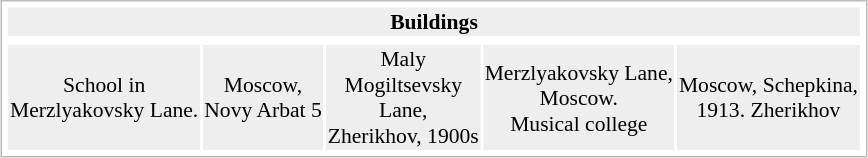<table style="margin:1em auto; padding:2px; border: 1px solid #BBB; text-align:center; font-size:90%">
<tr>
<th colspan="5" style="background:#EEE">Buildings</th>
</tr>
<tr>
<td></td>
<td></td>
<td></td>
<td></td>
<td></td>
</tr>
<tr style="background:#EEE">
<td>School in<br>Merzlyakovsky Lane.</td>
<td>Moscow,<br>Novy Arbat 5</td>
<td>Maly<br>Mogiltsevsky<br>Lane, <br>Zherikhov, 1900s</td>
<td>Merzlyakovsky Lane,<br>Moscow.<br>Musical college</td>
<td>Moscow, Schepkina,<br>1913. Zherikhov</td>
</tr>
</table>
